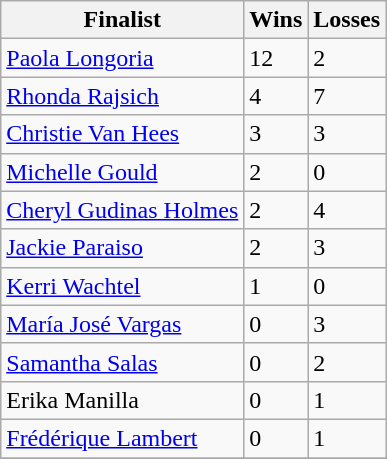<table class="sortable wikitable">
<tr>
<th>Finalist</th>
<th>Wins</th>
<th>Losses</th>
</tr>
<tr>
<td> <a href='#'>Paola Longoria</a></td>
<td>12</td>
<td>2</td>
</tr>
<tr>
<td> <a href='#'>Rhonda Rajsich</a></td>
<td>4</td>
<td>7</td>
</tr>
<tr>
<td> <a href='#'>Christie Van Hees</a></td>
<td>3</td>
<td>3</td>
</tr>
<tr>
<td> <a href='#'>Michelle Gould</a></td>
<td>2</td>
<td>0</td>
</tr>
<tr>
<td> <a href='#'>Cheryl Gudinas Holmes</a></td>
<td>2</td>
<td>4</td>
</tr>
<tr>
<td> <a href='#'>Jackie Paraiso</a></td>
<td>2</td>
<td>3</td>
</tr>
<tr>
<td> <a href='#'>Kerri Wachtel</a></td>
<td>1</td>
<td>0</td>
</tr>
<tr>
<td> <a href='#'>María José Vargas</a></td>
<td>0</td>
<td>3</td>
</tr>
<tr>
<td> <a href='#'>Samantha Salas</a></td>
<td>0</td>
<td>2</td>
</tr>
<tr>
<td> Erika Manilla</td>
<td>0</td>
<td>1</td>
</tr>
<tr>
<td> <a href='#'>Frédérique Lambert</a></td>
<td>0</td>
<td>1</td>
</tr>
<tr>
</tr>
</table>
